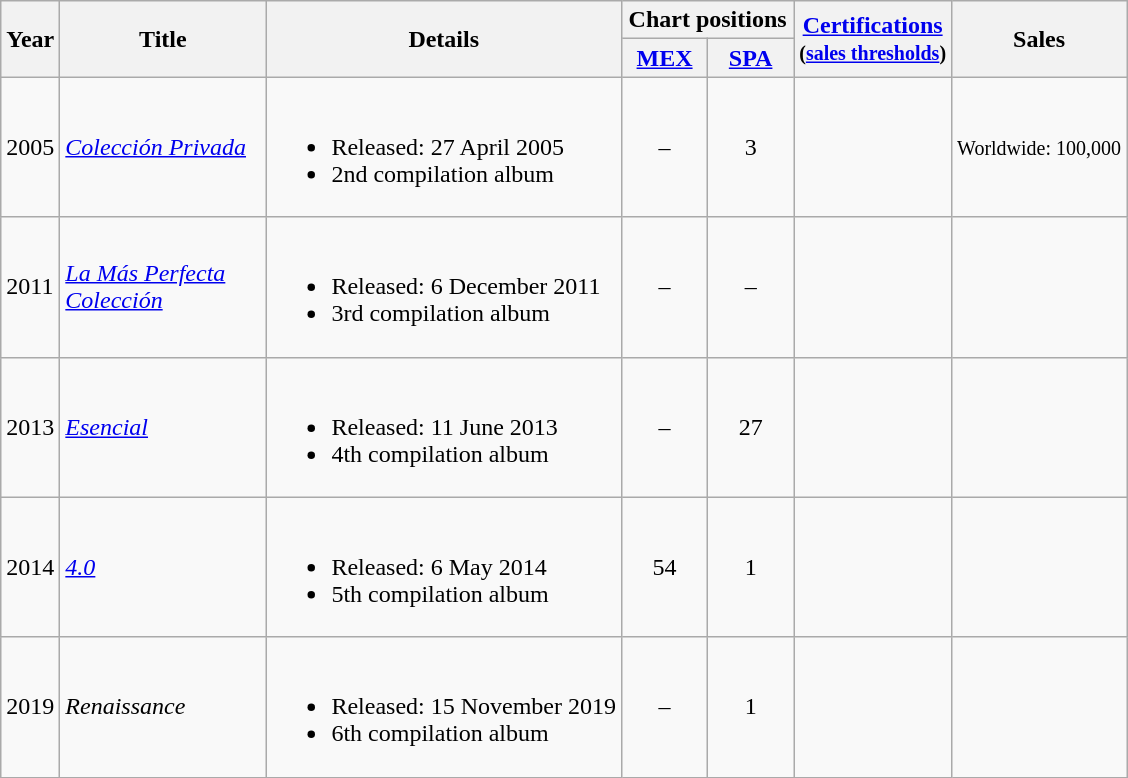<table class="wikitable">
<tr>
<th rowspan="2">Year</th>
<th rowspan="2" width="130">Title</th>
<th rowspan="2">Details</th>
<th colspan="2">Chart positions</th>
<th rowspan="2"><a href='#'>Certifications</a><br><small>(<a href='#'>sales thresholds</a>)</small></th>
<th rowspan="2">Sales</th>
</tr>
<tr>
<th rowspan="1" colspan="1" width="50"><a href='#'>MEX</a></th>
<th rowspan="1" colspan="1" width="50"><a href='#'>SPA</a></th>
</tr>
<tr>
<td>2005</td>
<td><em><a href='#'>Colección Privada</a></em></td>
<td><br><ul><li>Released: 27 April 2005</li><li>2nd compilation album</li></ul></td>
<td align="center">–</td>
<td align="center">3</td>
<td></td>
<td><small>Worldwide: 100,000</small></td>
</tr>
<tr>
<td>2011</td>
<td><em><a href='#'>La Más Perfecta Colección</a></em></td>
<td><br><ul><li>Released: 6 December 2011</li><li>3rd compilation album</li></ul></td>
<td align="center">–</td>
<td align="center">–</td>
<td></td>
<td></td>
</tr>
<tr>
<td>2013</td>
<td><em><a href='#'>Esencial</a></em></td>
<td><br><ul><li>Released: 11 June 2013</li><li>4th compilation album</li></ul></td>
<td align="center">–</td>
<td align="center">27</td>
<td></td>
<td></td>
</tr>
<tr>
<td>2014</td>
<td><em><a href='#'>4.0</a></em></td>
<td><br><ul><li>Released: 6 May 2014</li><li>5th compilation album</li></ul></td>
<td align="center">54</td>
<td align="center">1</td>
<td></td>
<td></td>
</tr>
<tr>
<td>2019</td>
<td><em>Renaissance</em></td>
<td><br><ul><li>Released: 15 November 2019</li><li>6th compilation album</li></ul></td>
<td align="center">–</td>
<td align="center">1<br></td>
<td></td>
<td></td>
</tr>
</table>
